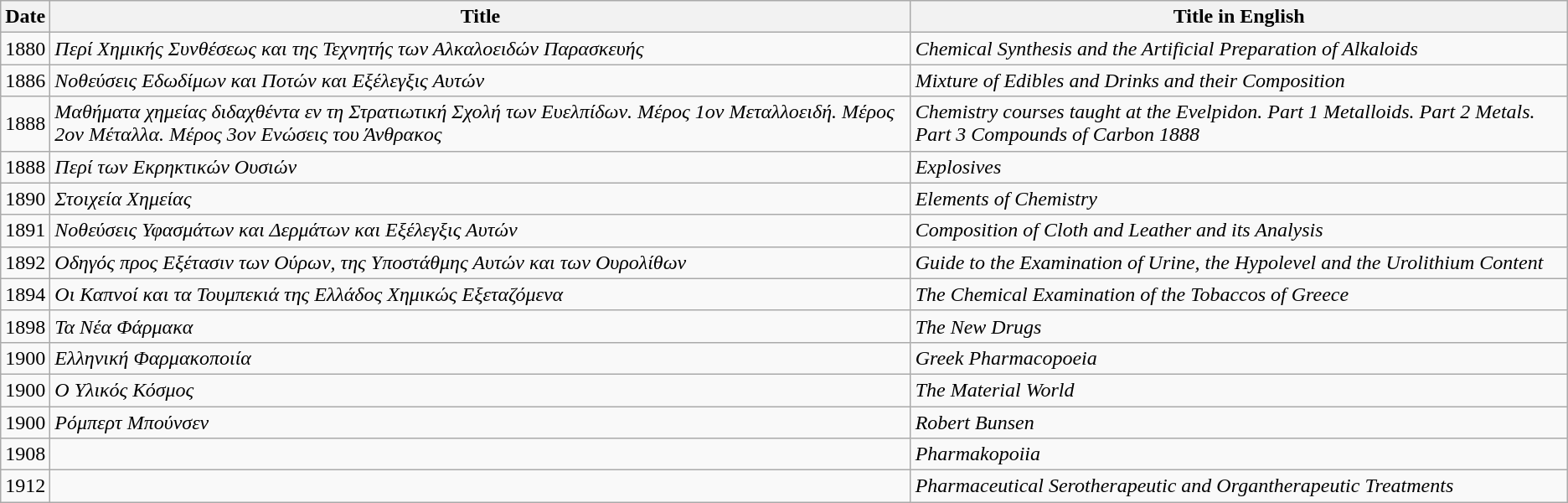<table class="wikitable">
<tr>
<th>Date</th>
<th>Title</th>
<th>Title in English</th>
</tr>
<tr>
<td>1880</td>
<td><em>Περί Χημικής Συνθέσεως και της Τεχνητής των Αλκαλοειδών Παρασκευής</em></td>
<td><em>Chemical Synthesis and the Artificial Preparation of Alkaloids</em></td>
</tr>
<tr>
<td>1886</td>
<td><em>Νοθεύσεις Εδωδίμων και Ποτών και Εξέλεγξις Αυτών</em></td>
<td><em>Mixture of Edibles and Drinks and their Composition</em></td>
</tr>
<tr>
<td>1888</td>
<td><em>Μαθήματα χημείας διδαχθέντα εν τη Στρατιωτική Σχολή των Ευελπίδων. Μέρος 1ον Μεταλλοειδή. Μέρος 2ον Μέταλλα. Μέρος 3ον Ενώσεις του Άνθρακος</em></td>
<td><em>Chemistry courses taught at the Evelpidon. Part 1 Metalloids. Part 2 Metals. Part 3 Compounds of Carbon 1888</em></td>
</tr>
<tr>
<td>1888</td>
<td><em>Περί των Εκρηκτικών Ουσιών</em></td>
<td><em>Explosives</em></td>
</tr>
<tr>
<td>1890</td>
<td><em>Στοιχεία Χημείας</em></td>
<td><em>Elements of Chemistry</em></td>
</tr>
<tr>
<td>1891</td>
<td><em>Νοθεύσεις Υφασμάτων και Δερμάτων και Εξέλεγξις Αυτών</em></td>
<td><em>Composition of Cloth and Leather and its Analysis</em></td>
</tr>
<tr>
<td>1892</td>
<td><em>Οδηγός προς Εξέτασιν των Ούρων, της Υποστάθμης Αυτών και των Ουρολίθων</em></td>
<td><em>Guide to the Examination of Urine, the Hypolevel and the Urolithium Content</em></td>
</tr>
<tr>
<td>1894</td>
<td><em>Οι Καπνοί και τα Τουμπεκιά της Ελλάδος Χημικώς Εξεταζόμενα</em></td>
<td><em>The Chemical Examination of the Tobaccos of Greece </em></td>
</tr>
<tr>
<td>1898</td>
<td><em>Τα Νέα Φάρμακα</em></td>
<td><em>The New Drugs</em></td>
</tr>
<tr>
<td>1900</td>
<td><em>Ελληνική Φαρμακοποιία</em></td>
<td><em>Greek Pharmacopoeia</em></td>
</tr>
<tr>
<td>1900</td>
<td><em>Ο Υλικός Κόσμος</em></td>
<td><em>The Material World</em></td>
</tr>
<tr>
<td>1900</td>
<td><em>Ρόμπερτ Μπούνσεν</em></td>
<td><em>Robert Bunsen </em></td>
</tr>
<tr>
<td>1908</td>
<td></td>
<td><em>Pharmakopoiia</em></td>
</tr>
<tr>
<td>1912</td>
<td></td>
<td><em>Pharmaceutical Serotherapeutic and Organtherapeutic Treatments </em></td>
</tr>
</table>
